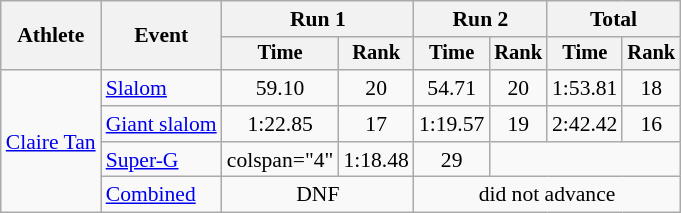<table class="wikitable" style="font-size:90%">
<tr>
<th rowspan=2>Athlete</th>
<th rowspan=2>Event</th>
<th colspan=2>Run 1</th>
<th colspan=2>Run 2</th>
<th colspan=2>Total</th>
</tr>
<tr style="font-size:95%">
<th>Time</th>
<th>Rank</th>
<th>Time</th>
<th>Rank</th>
<th>Time</th>
<th>Rank</th>
</tr>
<tr align=center>
<td align="left" rowspan="4"><a href='#'>Claire Tan</a></td>
<td align="left"><a href='#'>Slalom</a></td>
<td>59.10</td>
<td>20</td>
<td>54.71</td>
<td>20</td>
<td>1:53.81</td>
<td>18</td>
</tr>
<tr align=center>
<td align="left"><a href='#'>Giant slalom</a></td>
<td>1:22.85</td>
<td>17</td>
<td>1:19.57</td>
<td>19</td>
<td>2:42.42</td>
<td>16</td>
</tr>
<tr align=center>
<td align="left"><a href='#'>Super-G</a></td>
<td>colspan="4" </td>
<td>1:18.48</td>
<td>29</td>
</tr>
<tr align=center>
<td align="left"><a href='#'>Combined</a></td>
<td colspan=2>DNF</td>
<td colspan=4>did not advance</td>
</tr>
</table>
